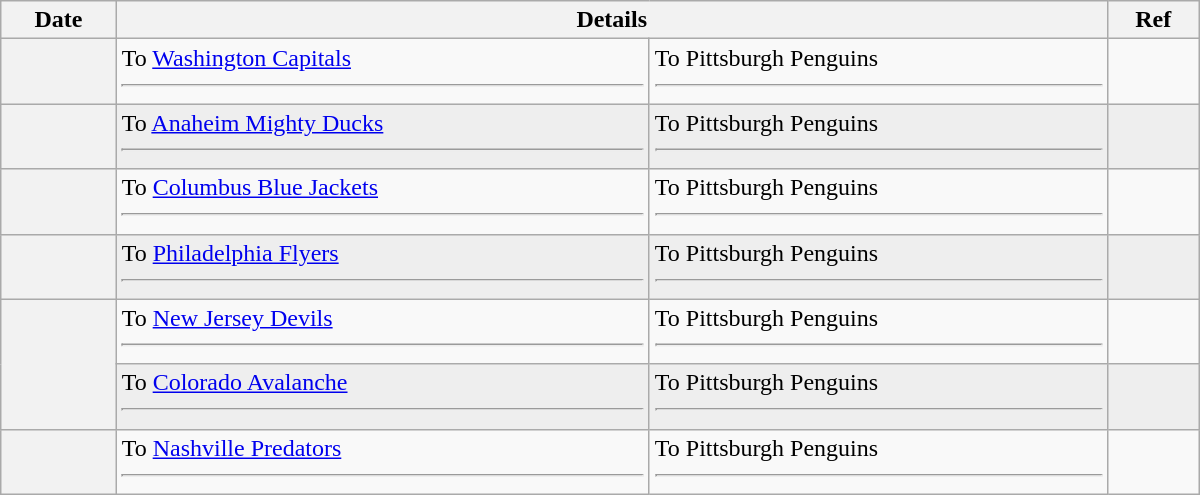<table class="wikitable plainrowheaders" style="width: 50em;">
<tr>
<th scope="col">Date</th>
<th scope="col" colspan="2">Details</th>
<th scope="col">Ref</th>
</tr>
<tr>
<th scope="row"></th>
<td valign="top">To <a href='#'>Washington Capitals</a> <hr> </td>
<td valign="top">To Pittsburgh Penguins <hr> </td>
<td></td>
</tr>
<tr bgcolor="#eeeeee">
<th scope="row"></th>
<td valign="top">To <a href='#'>Anaheim Mighty Ducks</a> <hr> </td>
<td valign="top">To Pittsburgh Penguins <hr> </td>
<td></td>
</tr>
<tr>
<th scope="row"></th>
<td valign="top">To <a href='#'>Columbus Blue Jackets</a> <hr> </td>
<td valign="top">To Pittsburgh Penguins <hr> </td>
<td></td>
</tr>
<tr bgcolor="#eeeeee">
<th scope="row"></th>
<td valign="top">To <a href='#'>Philadelphia Flyers</a> <hr> </td>
<td valign="top">To Pittsburgh Penguins <hr></td>
<td></td>
</tr>
<tr>
<th scope="row" rowspan=2></th>
<td valign="top">To <a href='#'>New Jersey Devils</a> <hr> </td>
<td valign="top">To Pittsburgh Penguins <hr> </td>
<td></td>
</tr>
<tr bgcolor="#eeeeee">
<td valign="top">To <a href='#'>Colorado Avalanche</a> <hr></td>
<td valign="top">To Pittsburgh Penguins <hr> </td>
<td></td>
</tr>
<tr>
<th scope="row"></th>
<td valign="top">To <a href='#'>Nashville Predators</a> <hr> </td>
<td valign="top">To Pittsburgh Penguins <hr> </td>
<td></td>
</tr>
</table>
